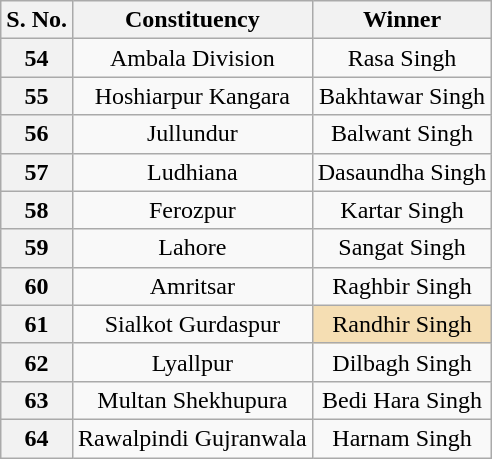<table class="wikitable" style="text-align:center">
<tr>
<th>S. No.</th>
<th>Constituency</th>
<th>Winner</th>
</tr>
<tr>
<th>54</th>
<td>Ambala Division</td>
<td>Rasa Singh</td>
</tr>
<tr>
<th>55</th>
<td>Hoshiarpur Kangara</td>
<td>Bakhtawar Singh</td>
</tr>
<tr>
<th>56</th>
<td>Jullundur</td>
<td>Balwant Singh</td>
</tr>
<tr>
<th>57</th>
<td>Ludhiana</td>
<td>Dasaundha Singh</td>
</tr>
<tr>
<th>58</th>
<td>Ferozpur</td>
<td>Kartar Singh</td>
</tr>
<tr>
<th>59</th>
<td>Lahore</td>
<td>Sangat Singh</td>
</tr>
<tr>
<th>60</th>
<td>Amritsar</td>
<td>Raghbir Singh</td>
</tr>
<tr>
<th>61</th>
<td>Sialkot Gurdaspur</td>
<td bgcolor=wheat>Randhir Singh</td>
</tr>
<tr>
<th>62</th>
<td>Lyallpur</td>
<td>Dilbagh Singh</td>
</tr>
<tr>
<th>63</th>
<td>Multan Shekhupura</td>
<td>Bedi Hara Singh</td>
</tr>
<tr>
<th>64</th>
<td>Rawalpindi Gujranwala</td>
<td>Harnam Singh</td>
</tr>
</table>
